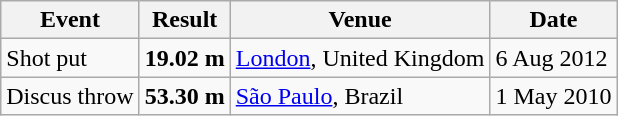<table class="wikitable">
<tr>
<th>Event</th>
<th>Result</th>
<th>Venue</th>
<th>Date</th>
</tr>
<tr>
<td>Shot put</td>
<td><strong>19.02  m</strong></td>
<td><a href='#'>London</a>, United Kingdom</td>
<td>6 Aug 2012</td>
</tr>
<tr>
<td>Discus throw</td>
<td><strong>53.30 m</strong></td>
<td><a href='#'>São Paulo</a>, Brazil</td>
<td>1 May 2010</td>
</tr>
</table>
